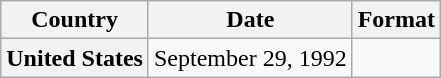<table class="wikitable plainrowheaders">
<tr>
<th scope="col">Country</th>
<th scope="col">Date</th>
<th scope="col">Format</th>
</tr>
<tr>
<th scope="row">United States</th>
<td rowspan="1">September 29, 1992</td>
<td rowspan="1"></td>
</tr>
</table>
